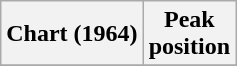<table class="wikitable sortable plainrowheaders" style="text-align:center">
<tr>
<th scope="col">Chart (1964)</th>
<th scope="col">Peak<br>position</th>
</tr>
<tr>
</tr>
</table>
